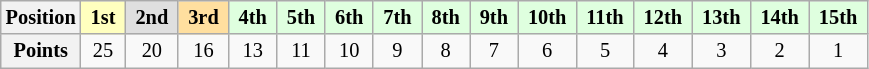<table class="wikitable" style="font-size:85%; text-align:center">
<tr>
<th>Position</th>
<td style="background:#ffffbf;"> <strong>1st</strong> </td>
<td style="background:#dfdfdf;"> <strong>2nd</strong> </td>
<td style="background:#ffdf9f;"> <strong>3rd</strong> </td>
<td style="background:#dfffdf;"> <strong>4th</strong> </td>
<td style="background:#dfffdf;"> <strong>5th</strong> </td>
<td style="background:#dfffdf;"> <strong>6th</strong> </td>
<td style="background:#dfffdf;"> <strong>7th</strong> </td>
<td style="background:#dfffdf;"> <strong>8th</strong> </td>
<td style="background:#dfffdf;"> <strong>9th</strong> </td>
<td style="background:#dfffdf;"> <strong>10th</strong> </td>
<td style="background:#dfffdf;"> <strong>11th</strong> </td>
<td style="background:#dfffdf;"> <strong>12th</strong> </td>
<td style="background:#dfffdf;"> <strong>13th</strong> </td>
<td style="background:#dfffdf;"> <strong>14th</strong> </td>
<td style="background:#dfffdf;"> <strong>15th</strong> </td>
</tr>
<tr>
<th>Points</th>
<td>25</td>
<td>20</td>
<td>16</td>
<td>13</td>
<td>11</td>
<td>10</td>
<td>9</td>
<td>8</td>
<td>7</td>
<td>6</td>
<td>5</td>
<td>4</td>
<td>3</td>
<td>2</td>
<td>1</td>
</tr>
</table>
